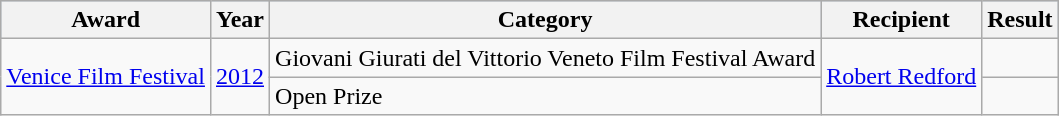<table class="wikitable">
<tr style="background:#b0c4de; text-align:center;">
<th>Award</th>
<th>Year</th>
<th>Category</th>
<th>Recipient</th>
<th>Result</th>
</tr>
<tr>
<td rowspan="2"><a href='#'>Venice Film Festival</a></td>
<td rowspan="2" align="center"><a href='#'>2012</a></td>
<td>Giovani Giurati del Vittorio Veneto Film Festival Award</td>
<td rowspan="2"><a href='#'>Robert Redford</a></td>
<td></td>
</tr>
<tr>
<td>Open Prize</td>
<td></td>
</tr>
</table>
